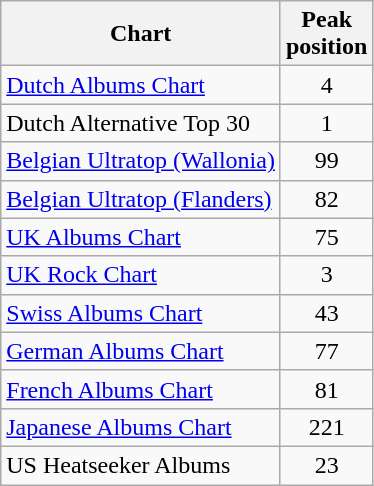<table class="wikitable">
<tr>
<th style="text-align:center;">Chart</th>
<th style="text-align:center;">Peak<br>position</th>
</tr>
<tr>
<td align="left"><a href='#'>Dutch Albums Chart</a></td>
<td style="text-align:center;">4</td>
</tr>
<tr>
<td align="left">Dutch Alternative Top 30</td>
<td style="text-align:center;">1</td>
</tr>
<tr>
<td align="left"><a href='#'>Belgian Ultratop (Wallonia)</a></td>
<td style="text-align:center;">99</td>
</tr>
<tr>
<td align="left"><a href='#'>Belgian Ultratop (Flanders)</a></td>
<td style="text-align:center;">82</td>
</tr>
<tr>
<td align="left"><a href='#'>UK Albums Chart</a></td>
<td style="text-align:center;">75</td>
</tr>
<tr>
<td align="left"><a href='#'>UK Rock Chart</a></td>
<td style="text-align:center;">3</td>
</tr>
<tr>
<td align="left"><a href='#'>Swiss Albums Chart</a></td>
<td style="text-align:center;">43</td>
</tr>
<tr>
<td align="left"><a href='#'>German Albums Chart</a></td>
<td style="text-align:center;">77</td>
</tr>
<tr>
<td align="left"><a href='#'>French Albums Chart</a></td>
<td style="text-align:center;">81</td>
</tr>
<tr>
<td><a href='#'>Japanese Albums Chart</a></td>
<td style="text-align:center;">221</td>
</tr>
<tr>
<td align="left">US Heatseeker Albums</td>
<td style="text-align:center;">23</td>
</tr>
</table>
